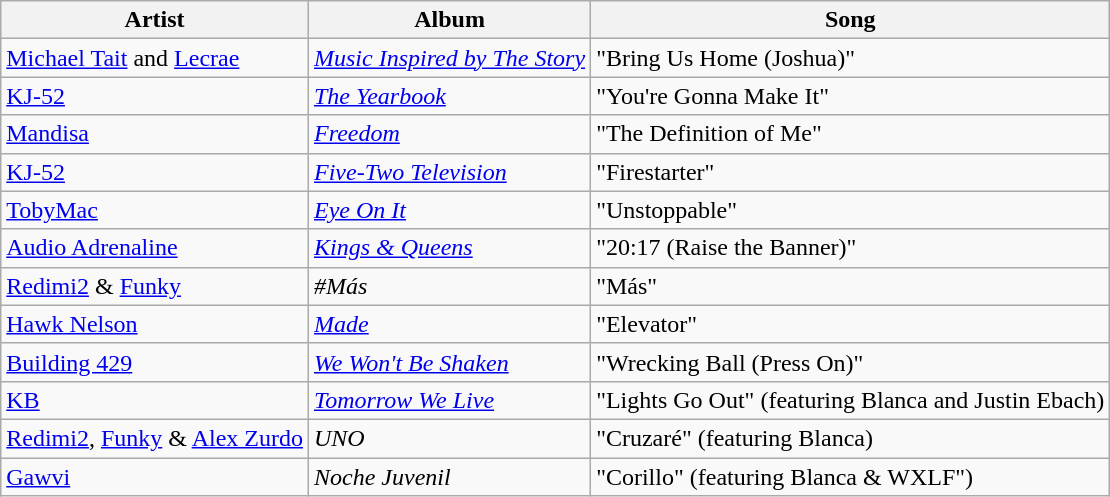<table class="wikitable">
<tr>
<th>Artist</th>
<th>Album</th>
<th>Song</th>
</tr>
<tr>
<td><a href='#'>Michael Tait</a> and <a href='#'>Lecrae</a></td>
<td><em><a href='#'>Music Inspired by The Story</a></em></td>
<td>"Bring Us Home (Joshua)"</td>
</tr>
<tr>
<td><a href='#'>KJ-52</a></td>
<td><em><a href='#'>The Yearbook</a></em></td>
<td>"You're Gonna Make It"</td>
</tr>
<tr>
<td><a href='#'>Mandisa</a></td>
<td><em><a href='#'>Freedom</a></em></td>
<td>"The Definition of Me"</td>
</tr>
<tr>
<td><a href='#'>KJ-52</a></td>
<td><em><a href='#'>Five-Two Television</a></em></td>
<td>"Firestarter"</td>
</tr>
<tr>
<td><a href='#'>TobyMac</a></td>
<td><em><a href='#'>Eye On It</a></em></td>
<td>"Unstoppable"</td>
</tr>
<tr>
<td><a href='#'>Audio Adrenaline</a></td>
<td><em><a href='#'>Kings & Queens</a></em></td>
<td>"20:17 (Raise the Banner)"</td>
</tr>
<tr>
<td><a href='#'>Redimi2</a> & <a href='#'>Funky</a></td>
<td><em>#Más</em></td>
<td>"Más"</td>
</tr>
<tr>
<td><a href='#'>Hawk Nelson</a></td>
<td><em><a href='#'>Made</a></em></td>
<td>"Elevator"</td>
</tr>
<tr>
<td><a href='#'>Building 429</a></td>
<td><em><a href='#'>We Won't Be Shaken</a></em></td>
<td>"Wrecking Ball (Press On)"</td>
</tr>
<tr>
<td><a href='#'>KB</a></td>
<td><em><a href='#'>Tomorrow We Live</a></em></td>
<td>"Lights Go Out" (featuring Blanca and Justin Ebach)</td>
</tr>
<tr>
<td><a href='#'>Redimi2</a>, <a href='#'>Funky</a> & <a href='#'>Alex Zurdo</a></td>
<td><em>UNO</em></td>
<td>"Cruzaré" (featuring Blanca)</td>
</tr>
<tr>
<td><a href='#'>Gawvi</a></td>
<td><em>Noche Juvenil</em></td>
<td>"Corillo" (featuring Blanca & WXLF")</td>
</tr>
</table>
